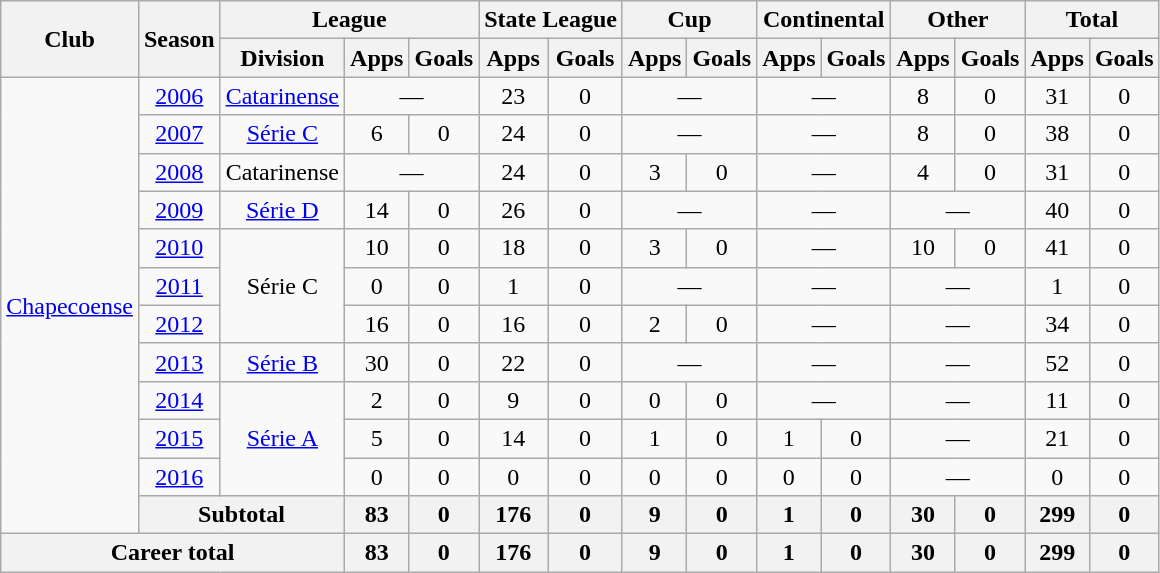<table class="wikitable" style="text-align: center;">
<tr>
<th rowspan="2">Club</th>
<th rowspan="2">Season</th>
<th colspan="3">League</th>
<th colspan="2">State League</th>
<th colspan="2">Cup</th>
<th colspan="2">Continental</th>
<th colspan="2">Other</th>
<th colspan="2">Total</th>
</tr>
<tr>
<th>Division</th>
<th>Apps</th>
<th>Goals</th>
<th>Apps</th>
<th>Goals</th>
<th>Apps</th>
<th>Goals</th>
<th>Apps</th>
<th>Goals</th>
<th>Apps</th>
<th>Goals</th>
<th>Apps</th>
<th>Goals</th>
</tr>
<tr>
<td rowspan="12" valign="center"><a href='#'>Chapecoense</a></td>
<td><a href='#'>2006</a></td>
<td><a href='#'>Catarinense</a></td>
<td colspan="2">—</td>
<td>23</td>
<td>0</td>
<td colspan="2">—</td>
<td colspan="2">—</td>
<td>8</td>
<td>0</td>
<td>31</td>
<td>0</td>
</tr>
<tr>
<td><a href='#'>2007</a></td>
<td><a href='#'>Série C</a></td>
<td>6</td>
<td>0</td>
<td>24</td>
<td>0</td>
<td colspan="2">—</td>
<td colspan="2">—</td>
<td>8</td>
<td>0</td>
<td>38</td>
<td>0</td>
</tr>
<tr>
<td><a href='#'>2008</a></td>
<td>Catarinense</td>
<td colspan="2">—</td>
<td>24</td>
<td>0</td>
<td>3</td>
<td>0</td>
<td colspan="2">—</td>
<td>4</td>
<td>0</td>
<td>31</td>
<td>0</td>
</tr>
<tr>
<td><a href='#'>2009</a></td>
<td><a href='#'>Série D</a></td>
<td>14</td>
<td>0</td>
<td>26</td>
<td>0</td>
<td colspan="2">—</td>
<td colspan="2">—</td>
<td colspan="2">—</td>
<td>40</td>
<td>0</td>
</tr>
<tr>
<td><a href='#'>2010</a></td>
<td rowspan="3">Série C</td>
<td>10</td>
<td>0</td>
<td>18</td>
<td>0</td>
<td>3</td>
<td>0</td>
<td colspan="2">—</td>
<td>10</td>
<td>0</td>
<td>41</td>
<td>0</td>
</tr>
<tr>
<td><a href='#'>2011</a></td>
<td>0</td>
<td>0</td>
<td>1</td>
<td>0</td>
<td colspan="2">—</td>
<td colspan="2">—</td>
<td colspan="2">—</td>
<td>1</td>
<td>0</td>
</tr>
<tr>
<td><a href='#'>2012</a></td>
<td>16</td>
<td>0</td>
<td>16</td>
<td>0</td>
<td>2</td>
<td>0</td>
<td colspan="2">—</td>
<td colspan="2">—</td>
<td>34</td>
<td>0</td>
</tr>
<tr>
<td><a href='#'>2013</a></td>
<td><a href='#'>Série B</a></td>
<td>30</td>
<td>0</td>
<td>22</td>
<td>0</td>
<td colspan="2">—</td>
<td colspan="2">—</td>
<td colspan="2">—</td>
<td>52</td>
<td>0</td>
</tr>
<tr>
<td><a href='#'>2014</a></td>
<td rowspan="3"><a href='#'>Série A</a></td>
<td>2</td>
<td>0</td>
<td>9</td>
<td>0</td>
<td>0</td>
<td>0</td>
<td colspan="2">—</td>
<td colspan="2">—</td>
<td>11</td>
<td>0</td>
</tr>
<tr>
<td><a href='#'>2015</a></td>
<td>5</td>
<td>0</td>
<td>14</td>
<td>0</td>
<td>1</td>
<td>0</td>
<td>1</td>
<td>0</td>
<td colspan="2">—</td>
<td>21</td>
<td>0</td>
</tr>
<tr>
<td><a href='#'>2016</a></td>
<td>0</td>
<td>0</td>
<td>0</td>
<td>0</td>
<td>0</td>
<td>0</td>
<td>0</td>
<td>0</td>
<td colspan="2">—</td>
<td>0</td>
<td>0</td>
</tr>
<tr>
<th colspan="2">Subtotal</th>
<th>83</th>
<th>0</th>
<th>176</th>
<th>0</th>
<th>9</th>
<th>0</th>
<th>1</th>
<th>0</th>
<th>30</th>
<th>0</th>
<th>299</th>
<th>0</th>
</tr>
<tr>
<th colspan="3"><strong>Career total</strong></th>
<th>83</th>
<th>0</th>
<th>176</th>
<th>0</th>
<th>9</th>
<th>0</th>
<th>1</th>
<th>0</th>
<th>30</th>
<th>0</th>
<th>299</th>
<th>0</th>
</tr>
</table>
